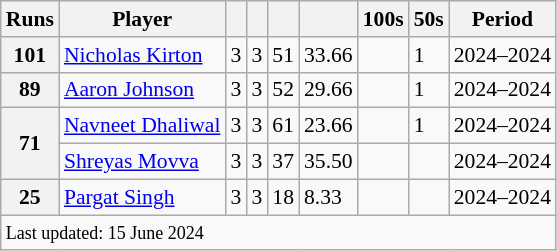<table class="wikitable"style="font-size: 90%">
<tr>
<th>Runs</th>
<th>Player</th>
<th></th>
<th></th>
<th></th>
<th></th>
<th>100s</th>
<th>50s</th>
<th>Period</th>
</tr>
<tr>
<th>101</th>
<td><a href='#'>Nicholas Kirton</a></td>
<td>3</td>
<td>3</td>
<td>51</td>
<td>33.66</td>
<td></td>
<td>1</td>
<td>2024–2024</td>
</tr>
<tr>
<th>89</th>
<td><a href='#'>Aaron Johnson</a></td>
<td>3</td>
<td>3</td>
<td>52</td>
<td>29.66</td>
<td></td>
<td>1</td>
<td>2024–2024</td>
</tr>
<tr>
<th rowspan="2">71</th>
<td><a href='#'>Navneet Dhaliwal</a></td>
<td>3</td>
<td>3</td>
<td>61</td>
<td>23.66</td>
<td></td>
<td>1</td>
<td>2024–2024</td>
</tr>
<tr>
<td><a href='#'>Shreyas Movva</a></td>
<td>3</td>
<td>3</td>
<td>37</td>
<td>35.50</td>
<td></td>
<td></td>
<td>2024–2024</td>
</tr>
<tr>
<th>25</th>
<td><a href='#'>Pargat Singh</a></td>
<td>3</td>
<td>3</td>
<td>18</td>
<td>8.33</td>
<td></td>
<td></td>
<td>2024–2024</td>
</tr>
<tr>
<td colspan="9"><small>Last updated: 15 June 2024</small></td>
</tr>
</table>
